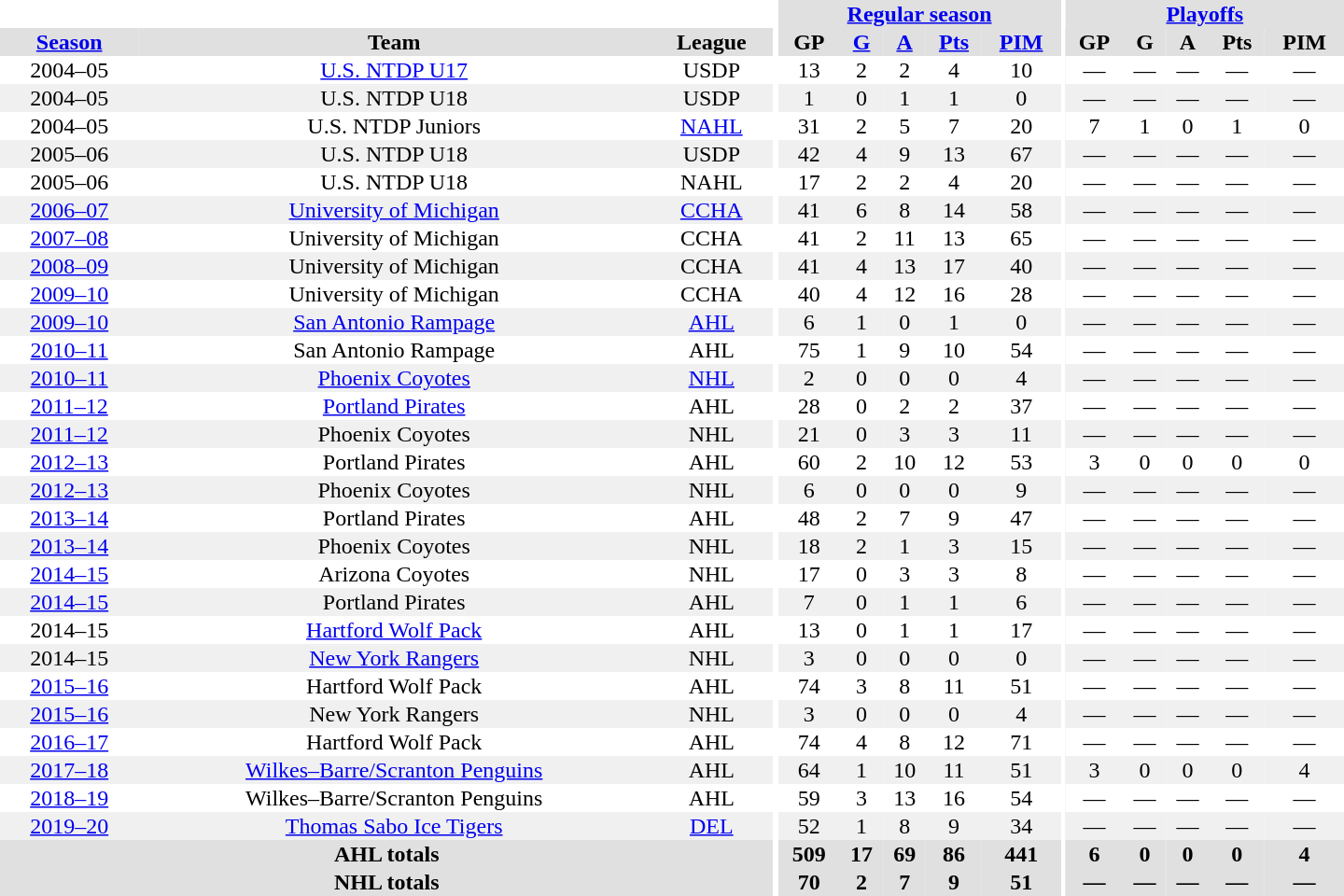<table border="0" cellpadding="1" cellspacing="0" style="text-align:center; width:60em">
<tr bgcolor="#e0e0e0">
<th colspan="3"  bgcolor="#ffffff"></th>
<th rowspan="99" bgcolor="#ffffff"></th>
<th colspan="5"><a href='#'>Regular season</a></th>
<th rowspan="99" bgcolor="#ffffff"></th>
<th colspan="5"><a href='#'>Playoffs</a></th>
</tr>
<tr bgcolor="#e0e0e0">
<th><a href='#'>Season</a></th>
<th>Team</th>
<th>League</th>
<th>GP</th>
<th><a href='#'>G</a></th>
<th><a href='#'>A</a></th>
<th><a href='#'>Pts</a></th>
<th><a href='#'>PIM</a></th>
<th>GP</th>
<th>G</th>
<th>A</th>
<th>Pts</th>
<th>PIM</th>
</tr>
<tr>
<td>2004–05</td>
<td><a href='#'>U.S. NTDP U17</a></td>
<td>USDP</td>
<td>13</td>
<td>2</td>
<td>2</td>
<td>4</td>
<td>10</td>
<td>—</td>
<td>—</td>
<td>—</td>
<td>—</td>
<td>—</td>
</tr>
<tr bgcolor="#f0f0f0">
<td>2004–05</td>
<td>U.S. NTDP U18</td>
<td>USDP</td>
<td>1</td>
<td>0</td>
<td>1</td>
<td>1</td>
<td>0</td>
<td>—</td>
<td>—</td>
<td>—</td>
<td>—</td>
<td>—</td>
</tr>
<tr>
<td>2004–05</td>
<td>U.S. NTDP Juniors</td>
<td><a href='#'>NAHL</a></td>
<td>31</td>
<td>2</td>
<td>5</td>
<td>7</td>
<td>20</td>
<td>7</td>
<td>1</td>
<td>0</td>
<td>1</td>
<td>0</td>
</tr>
<tr bgcolor="#f0f0f0">
<td>2005–06</td>
<td>U.S. NTDP U18</td>
<td>USDP</td>
<td>42</td>
<td>4</td>
<td>9</td>
<td>13</td>
<td>67</td>
<td>—</td>
<td>—</td>
<td>—</td>
<td>—</td>
<td>—</td>
</tr>
<tr>
<td>2005–06</td>
<td>U.S. NTDP U18</td>
<td>NAHL</td>
<td>17</td>
<td>2</td>
<td>2</td>
<td>4</td>
<td>20</td>
<td>—</td>
<td>—</td>
<td>—</td>
<td>—</td>
<td>—</td>
</tr>
<tr bgcolor="#f0f0f0">
<td><a href='#'>2006–07</a></td>
<td><a href='#'>University of Michigan</a></td>
<td><a href='#'>CCHA</a></td>
<td>41</td>
<td>6</td>
<td>8</td>
<td>14</td>
<td>58</td>
<td>—</td>
<td>—</td>
<td>—</td>
<td>—</td>
<td>—</td>
</tr>
<tr>
<td><a href='#'>2007–08</a></td>
<td>University of Michigan</td>
<td>CCHA</td>
<td>41</td>
<td>2</td>
<td>11</td>
<td>13</td>
<td>65</td>
<td>—</td>
<td>—</td>
<td>—</td>
<td>—</td>
<td>—</td>
</tr>
<tr bgcolor="#f0f0f0">
<td><a href='#'>2008–09</a></td>
<td>University of Michigan</td>
<td>CCHA</td>
<td>41</td>
<td>4</td>
<td>13</td>
<td>17</td>
<td>40</td>
<td>—</td>
<td>—</td>
<td>—</td>
<td>—</td>
<td>—</td>
</tr>
<tr>
<td><a href='#'>2009–10</a></td>
<td>University of Michigan</td>
<td>CCHA</td>
<td>40</td>
<td>4</td>
<td>12</td>
<td>16</td>
<td>28</td>
<td>—</td>
<td>—</td>
<td>—</td>
<td>—</td>
<td>—</td>
</tr>
<tr bgcolor="#f0f0f0">
<td><a href='#'>2009–10</a></td>
<td><a href='#'>San Antonio Rampage</a></td>
<td><a href='#'>AHL</a></td>
<td>6</td>
<td>1</td>
<td>0</td>
<td>1</td>
<td>0</td>
<td>—</td>
<td>—</td>
<td>—</td>
<td>—</td>
<td>—</td>
</tr>
<tr>
<td><a href='#'>2010–11</a></td>
<td>San Antonio Rampage</td>
<td>AHL</td>
<td>75</td>
<td>1</td>
<td>9</td>
<td>10</td>
<td>54</td>
<td>—</td>
<td>—</td>
<td>—</td>
<td>—</td>
<td>—</td>
</tr>
<tr bgcolor="#f0f0f0">
<td><a href='#'>2010–11</a></td>
<td><a href='#'>Phoenix Coyotes</a></td>
<td><a href='#'>NHL</a></td>
<td>2</td>
<td>0</td>
<td>0</td>
<td>0</td>
<td>4</td>
<td>—</td>
<td>—</td>
<td>—</td>
<td>—</td>
<td>—</td>
</tr>
<tr>
<td><a href='#'>2011–12</a></td>
<td><a href='#'>Portland Pirates</a></td>
<td>AHL</td>
<td>28</td>
<td>0</td>
<td>2</td>
<td>2</td>
<td>37</td>
<td>—</td>
<td>—</td>
<td>—</td>
<td>—</td>
<td>—</td>
</tr>
<tr bgcolor="#f0f0f0">
<td><a href='#'>2011–12</a></td>
<td>Phoenix Coyotes</td>
<td>NHL</td>
<td>21</td>
<td>0</td>
<td>3</td>
<td>3</td>
<td>11</td>
<td>—</td>
<td>—</td>
<td>—</td>
<td>—</td>
<td>—</td>
</tr>
<tr>
<td><a href='#'>2012–13</a></td>
<td>Portland Pirates</td>
<td>AHL</td>
<td>60</td>
<td>2</td>
<td>10</td>
<td>12</td>
<td>53</td>
<td>3</td>
<td>0</td>
<td>0</td>
<td>0</td>
<td>0</td>
</tr>
<tr bgcolor="#f0f0f0">
<td><a href='#'>2012–13</a></td>
<td>Phoenix Coyotes</td>
<td>NHL</td>
<td>6</td>
<td>0</td>
<td>0</td>
<td>0</td>
<td>9</td>
<td>—</td>
<td>—</td>
<td>—</td>
<td>—</td>
<td>—</td>
</tr>
<tr>
<td><a href='#'>2013–14</a></td>
<td>Portland Pirates</td>
<td>AHL</td>
<td>48</td>
<td>2</td>
<td>7</td>
<td>9</td>
<td>47</td>
<td>—</td>
<td>—</td>
<td>—</td>
<td>—</td>
<td>—</td>
</tr>
<tr bgcolor="#f0f0f0">
<td><a href='#'>2013–14</a></td>
<td>Phoenix Coyotes</td>
<td>NHL</td>
<td>18</td>
<td>2</td>
<td>1</td>
<td>3</td>
<td>15</td>
<td>—</td>
<td>—</td>
<td>—</td>
<td>—</td>
<td>—</td>
</tr>
<tr>
<td><a href='#'>2014–15</a></td>
<td>Arizona Coyotes</td>
<td>NHL</td>
<td>17</td>
<td>0</td>
<td>3</td>
<td>3</td>
<td>8</td>
<td>—</td>
<td>—</td>
<td>—</td>
<td>—</td>
<td>—</td>
</tr>
<tr bgcolor="#f0f0f0">
<td><a href='#'>2014–15</a></td>
<td>Portland Pirates</td>
<td>AHL</td>
<td>7</td>
<td>0</td>
<td>1</td>
<td>1</td>
<td>6</td>
<td>—</td>
<td>—</td>
<td>—</td>
<td>—</td>
<td>—</td>
</tr>
<tr>
<td>2014–15</td>
<td><a href='#'>Hartford Wolf Pack</a></td>
<td>AHL</td>
<td>13</td>
<td>0</td>
<td>1</td>
<td>1</td>
<td>17</td>
<td>—</td>
<td>—</td>
<td>—</td>
<td>—</td>
<td>—</td>
</tr>
<tr bgcolor="#f0f0f0">
<td>2014–15</td>
<td><a href='#'>New York Rangers</a></td>
<td>NHL</td>
<td>3</td>
<td>0</td>
<td>0</td>
<td>0</td>
<td>0</td>
<td>—</td>
<td>—</td>
<td>—</td>
<td>—</td>
<td>—</td>
</tr>
<tr>
<td><a href='#'>2015–16</a></td>
<td>Hartford Wolf Pack</td>
<td>AHL</td>
<td>74</td>
<td>3</td>
<td>8</td>
<td>11</td>
<td>51</td>
<td>—</td>
<td>—</td>
<td>—</td>
<td>—</td>
<td>—</td>
</tr>
<tr bgcolor="#f0f0f0">
<td><a href='#'>2015–16</a></td>
<td>New York Rangers</td>
<td>NHL</td>
<td>3</td>
<td>0</td>
<td>0</td>
<td>0</td>
<td>4</td>
<td>—</td>
<td>—</td>
<td>—</td>
<td>—</td>
<td>—</td>
</tr>
<tr>
<td><a href='#'>2016–17</a></td>
<td>Hartford Wolf Pack</td>
<td>AHL</td>
<td>74</td>
<td>4</td>
<td>8</td>
<td>12</td>
<td>71</td>
<td>—</td>
<td>—</td>
<td>—</td>
<td>—</td>
<td>—</td>
</tr>
<tr bgcolor="#f0f0f0">
<td><a href='#'>2017–18</a></td>
<td><a href='#'>Wilkes–Barre/Scranton Penguins</a></td>
<td>AHL</td>
<td>64</td>
<td>1</td>
<td>10</td>
<td>11</td>
<td>51</td>
<td>3</td>
<td>0</td>
<td>0</td>
<td>0</td>
<td>4</td>
</tr>
<tr>
<td><a href='#'>2018–19</a></td>
<td>Wilkes–Barre/Scranton Penguins</td>
<td>AHL</td>
<td>59</td>
<td>3</td>
<td>13</td>
<td>16</td>
<td>54</td>
<td>—</td>
<td>—</td>
<td>—</td>
<td>—</td>
<td>—</td>
</tr>
<tr bgcolor="#f0f0f0">
<td><a href='#'>2019–20</a></td>
<td><a href='#'>Thomas Sabo Ice Tigers</a></td>
<td><a href='#'>DEL</a></td>
<td>52</td>
<td>1</td>
<td>8</td>
<td>9</td>
<td>34</td>
<td>—</td>
<td>—</td>
<td>—</td>
<td>—</td>
<td>—</td>
</tr>
<tr bgcolor="#e0e0e0">
<th colspan="3">AHL totals</th>
<th>509</th>
<th>17</th>
<th>69</th>
<th>86</th>
<th>441</th>
<th>6</th>
<th>0</th>
<th>0</th>
<th>0</th>
<th>4</th>
</tr>
<tr bgcolor="#e0e0e0">
<th colspan="3">NHL totals</th>
<th>70</th>
<th>2</th>
<th>7</th>
<th>9</th>
<th>51</th>
<th>—</th>
<th>—</th>
<th>—</th>
<th>—</th>
<th>—</th>
</tr>
</table>
